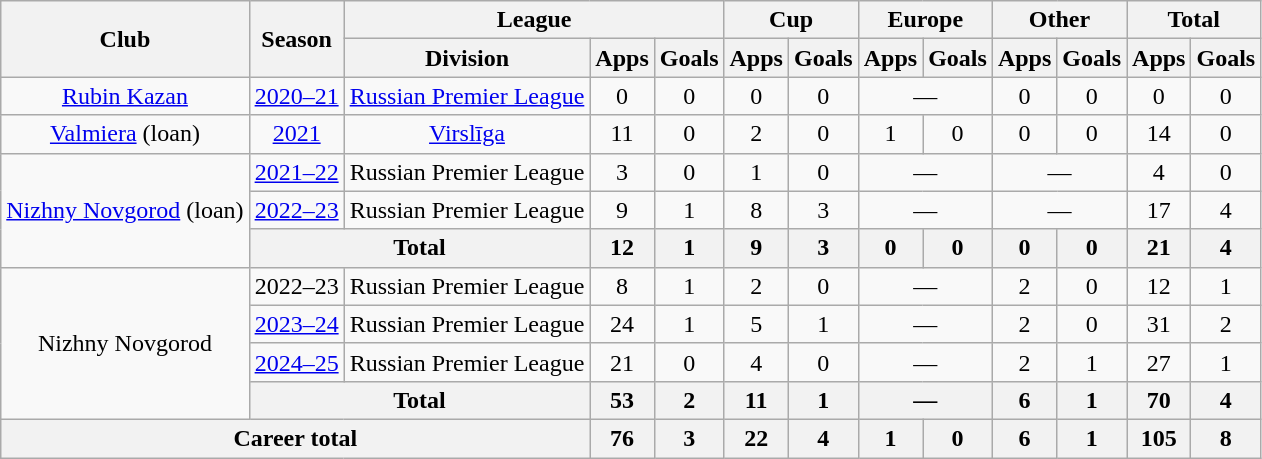<table class="wikitable" style="text-align: center;">
<tr>
<th rowspan=2>Club</th>
<th rowspan=2>Season</th>
<th colspan=3>League</th>
<th colspan=2>Cup</th>
<th colspan=2>Europe</th>
<th colspan=2>Other</th>
<th colspan=2>Total</th>
</tr>
<tr>
<th>Division</th>
<th>Apps</th>
<th>Goals</th>
<th>Apps</th>
<th>Goals</th>
<th>Apps</th>
<th>Goals</th>
<th>Apps</th>
<th>Goals</th>
<th>Apps</th>
<th>Goals</th>
</tr>
<tr>
<td><a href='#'>Rubin Kazan</a></td>
<td><a href='#'>2020–21</a></td>
<td><a href='#'>Russian Premier League</a></td>
<td>0</td>
<td>0</td>
<td>0</td>
<td>0</td>
<td colspan="2">—</td>
<td>0</td>
<td>0</td>
<td>0</td>
<td>0</td>
</tr>
<tr>
<td><a href='#'>Valmiera</a> (loan)</td>
<td><a href='#'>2021</a></td>
<td><a href='#'>Virslīga</a></td>
<td>11</td>
<td>0</td>
<td>2</td>
<td>0</td>
<td>1</td>
<td>0</td>
<td>0</td>
<td>0</td>
<td>14</td>
<td>0</td>
</tr>
<tr>
<td rowspan="3"><a href='#'>Nizhny Novgorod</a> (loan)</td>
<td><a href='#'>2021–22</a></td>
<td>Russian Premier League</td>
<td>3</td>
<td>0</td>
<td>1</td>
<td>0</td>
<td colspan="2">—</td>
<td colspan="2">—</td>
<td>4</td>
<td>0</td>
</tr>
<tr>
<td><a href='#'>2022–23</a></td>
<td>Russian Premier League</td>
<td>9</td>
<td>1</td>
<td>8</td>
<td>3</td>
<td colspan="2">—</td>
<td colspan="2">—</td>
<td>17</td>
<td>4</td>
</tr>
<tr>
<th colspan=2>Total</th>
<th>12</th>
<th>1</th>
<th>9</th>
<th>3</th>
<th>0</th>
<th>0</th>
<th>0</th>
<th>0</th>
<th>21</th>
<th>4</th>
</tr>
<tr>
<td rowspan="4">Nizhny Novgorod</td>
<td>2022–23</td>
<td>Russian Premier League</td>
<td>8</td>
<td>1</td>
<td>2</td>
<td>0</td>
<td colspan="2">—</td>
<td>2</td>
<td>0</td>
<td>12</td>
<td>1</td>
</tr>
<tr>
<td><a href='#'>2023–24</a></td>
<td>Russian Premier League</td>
<td>24</td>
<td>1</td>
<td>5</td>
<td>1</td>
<td colspan="2">—</td>
<td>2</td>
<td>0</td>
<td>31</td>
<td>2</td>
</tr>
<tr>
<td><a href='#'>2024–25</a></td>
<td>Russian Premier League</td>
<td>21</td>
<td>0</td>
<td>4</td>
<td>0</td>
<td colspan="2">—</td>
<td>2</td>
<td>1</td>
<td>27</td>
<td>1</td>
</tr>
<tr>
<th colspan="2">Total</th>
<th>53</th>
<th>2</th>
<th>11</th>
<th>1</th>
<th colspan="2">—</th>
<th>6</th>
<th>1</th>
<th>70</th>
<th>4</th>
</tr>
<tr>
<th colspan="3">Career total</th>
<th>76</th>
<th>3</th>
<th>22</th>
<th>4</th>
<th>1</th>
<th>0</th>
<th>6</th>
<th>1</th>
<th>105</th>
<th>8</th>
</tr>
</table>
